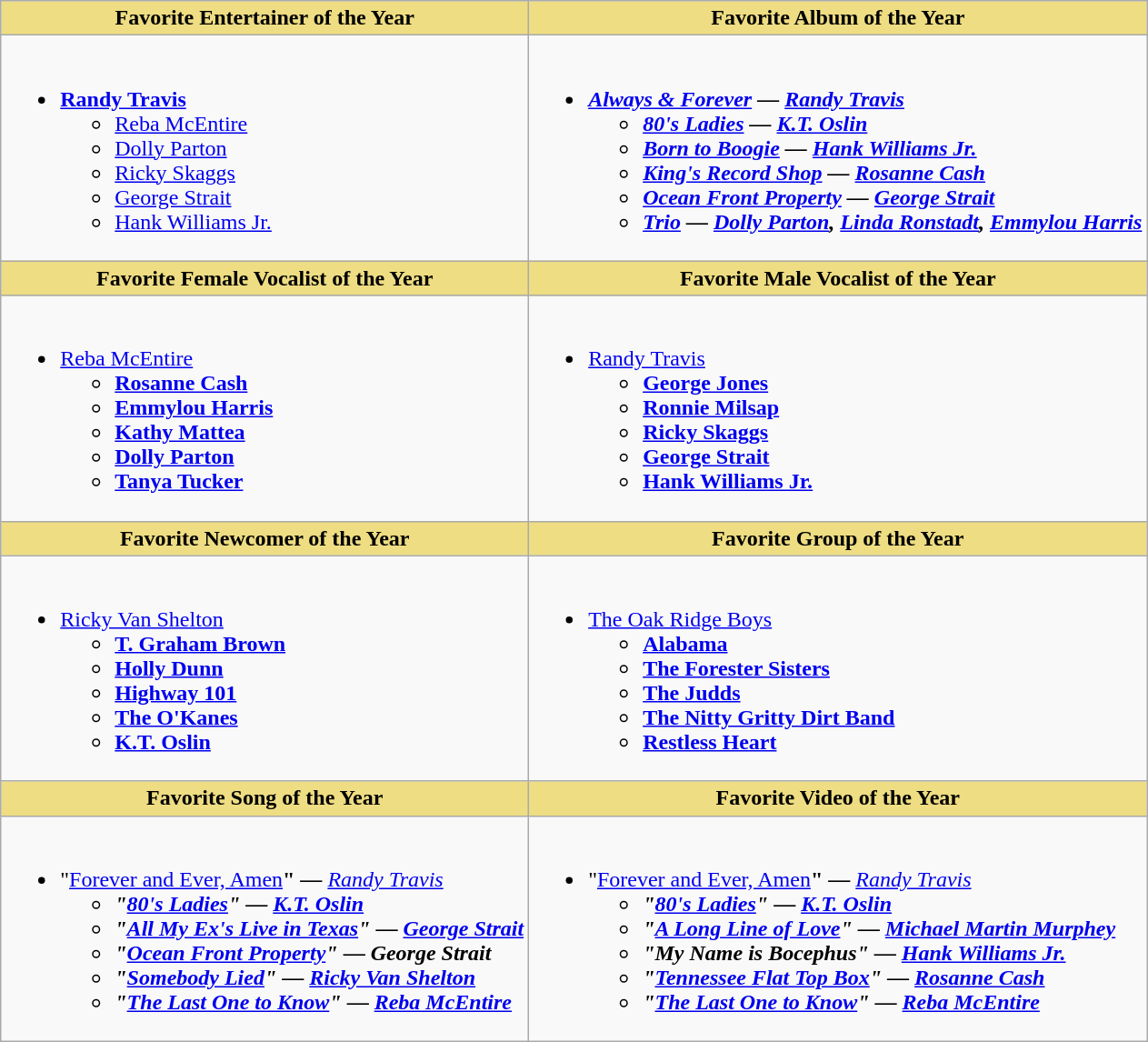<table class="wikitable">
<tr>
<th style="background:#EEDD82; width=50%">Favorite Entertainer of the Year</th>
<th style="background:#EEDD82; width=50%">Favorite Album of the Year</th>
</tr>
<tr>
<td style="vertical-align:top"><br><ul><li><strong><a href='#'>Randy Travis</a></strong><ul><li><a href='#'>Reba McEntire</a></li><li><a href='#'>Dolly Parton</a></li><li><a href='#'>Ricky Skaggs</a></li><li><a href='#'>George Strait</a></li><li><a href='#'>Hank Williams Jr.</a></li></ul></li></ul></td>
<td style="vertical-align:top"><br><ul><li><strong><em><a href='#'>Always & Forever</a><em> — <a href='#'>Randy Travis</a><strong><ul><li></em><a href='#'>80's Ladies</a><em> — <a href='#'>K.T. Oslin</a></li><li></em><a href='#'>Born to Boogie</a><em> — <a href='#'>Hank Williams Jr.</a></li><li></em><a href='#'>King's Record Shop</a><em> — <a href='#'>Rosanne Cash</a></li><li></em><a href='#'>Ocean Front Property</a><em> </em>—<em> <a href='#'>George Strait</a></li><li></em><a href='#'>Trio</a><em> </em>—<em> <a href='#'>Dolly Parton</a>, <a href='#'>Linda Ronstadt</a>, <a href='#'>Emmylou Harris</a></li></ul></li></ul></td>
</tr>
<tr>
<th style="background:#EEDD82; width=50%">Favorite Female Vocalist of the Year</th>
<th style="background:#EEDD82; width=50%">Favorite Male Vocalist of the Year</th>
</tr>
<tr>
<td style="vertical-align:top"><br><ul><li></strong><a href='#'>Reba McEntire</a><strong><ul><li><a href='#'>Rosanne Cash</a></li><li><a href='#'>Emmylou Harris</a></li><li><a href='#'>Kathy Mattea</a></li><li><a href='#'>Dolly Parton</a></li><li><a href='#'>Tanya Tucker</a></li></ul></li></ul></td>
<td style="vertical-align:top"><br><ul><li></strong><a href='#'>Randy Travis</a><strong><ul><li><a href='#'>George Jones</a></li><li><a href='#'>Ronnie Milsap</a></li><li><a href='#'>Ricky Skaggs</a></li><li><a href='#'>George Strait</a></li><li><a href='#'>Hank Williams Jr.</a></li></ul></li></ul></td>
</tr>
<tr>
<th style="background:#EEDD82; width=50%">Favorite Newcomer of the Year</th>
<th style="background:#EEDD82; width=50%">Favorite Group of the Year</th>
</tr>
<tr>
<td style="vertical-align:top"><br><ul><li></strong><a href='#'>Ricky Van Shelton</a><strong><ul><li><a href='#'>T. Graham Brown</a></li><li><a href='#'>Holly Dunn</a></li><li><a href='#'>Highway 101</a></li><li><a href='#'>The O'Kanes</a></li><li><a href='#'>K.T. Oslin</a></li></ul></li></ul></td>
<td style="vertical-align:top"><br><ul><li></strong><a href='#'>The Oak Ridge Boys</a><strong><ul><li><a href='#'>Alabama</a></li><li><a href='#'>The Forester Sisters</a></li><li><a href='#'>The Judds</a></li><li><a href='#'>The Nitty Gritty Dirt Band</a></li><li><a href='#'>Restless Heart</a></li></ul></li></ul></td>
</tr>
<tr>
<th style="background:#EEDD82; width=50%">Favorite Song of the Year</th>
<th style="background:#EEDD82; width=50%">Favorite Video of the Year</th>
</tr>
<tr>
<td style="vertical-align:top"><br><ul><li>"</strong><a href='#'>Forever and Ever, Amen</a><strong>" </em>—<em> </strong><a href='#'>Randy Travis</a><strong><ul><li>"<a href='#'>80's Ladies</a>" </em>—<em> <a href='#'>K.T. Oslin</a></li><li>"<a href='#'>All My Ex's Live in Texas</a>" </em>—<em> <a href='#'>George Strait</a></li><li>"<a href='#'>Ocean Front Property</a>" </em>—<em> George Strait</li><li>"<a href='#'>Somebody Lied</a>" </em>—<em> <a href='#'>Ricky Van Shelton</a></li><li>"<a href='#'>The Last One to Know</a>" </em>—<em> <a href='#'>Reba McEntire</a></li></ul></li></ul></td>
<td style="vertical-align:top"><br><ul><li>"</strong><a href='#'>Forever and Ever, Amen</a><strong>" </em>—<em> </strong><a href='#'>Randy Travis</a><strong><ul><li>"<a href='#'>80's Ladies</a>" </em>—<em> <a href='#'>K.T. Oslin</a></li><li>"<a href='#'>A Long Line of Love</a>" </em>—<em> <a href='#'>Michael Martin Murphey</a></li><li>"My Name is Bocephus" </em>—<em> <a href='#'>Hank Williams Jr.</a></li><li>"<a href='#'>Tennessee Flat Top Box</a>" </em>—<em> <a href='#'>Rosanne Cash</a></li><li>"<a href='#'>The Last One to Know</a>" </em>—<em> <a href='#'>Reba McEntire</a></li></ul></li></ul></td>
</tr>
</table>
